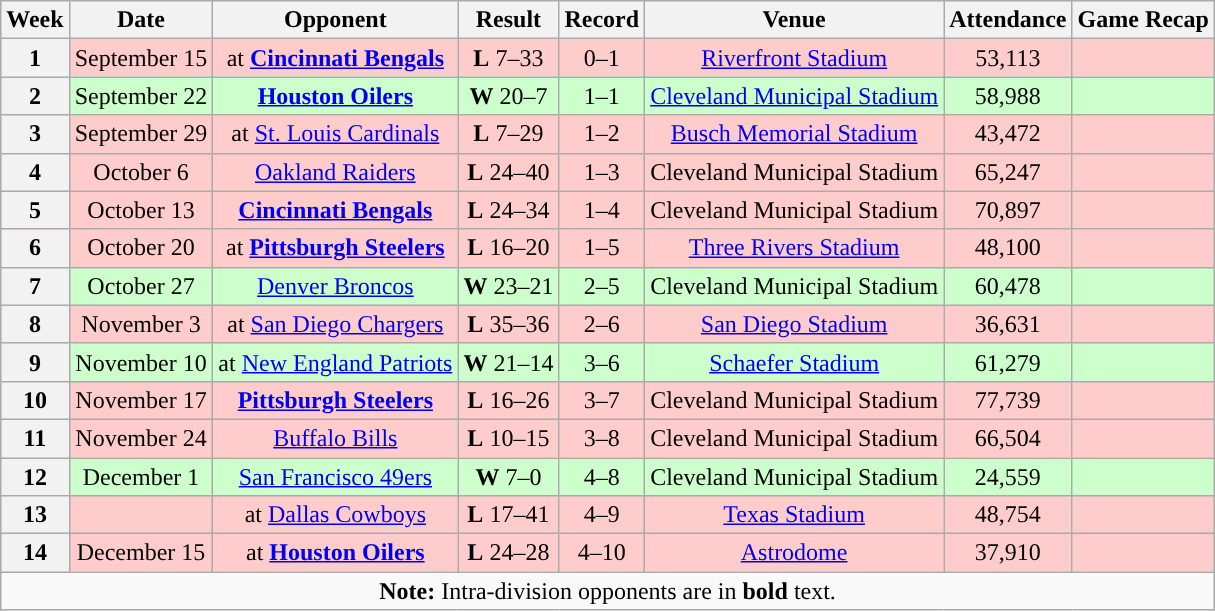<table class="wikitable" style="text-align:center">
<tr>
<th>Week</th>
<th>Date</th>
<th>Opponent</th>
<th>Result</th>
<th>Record</th>
<th>Venue</th>
<th>Attendance</th>
<th>Game Recap</th>
</tr>
<tr style="background:#fcc">
<th>1</th>
<td>September 15</td>
<td>at <strong><a href='#'>Cincinnati Bengals</a></strong></td>
<td><strong>L</strong> 7–33</td>
<td>0–1</td>
<td><a href='#'>Riverfront Stadium</a></td>
<td>53,113</td>
<td></td>
</tr>
<tr style="background:#cfc">
<th>2</th>
<td>September 22</td>
<td><strong><a href='#'>Houston Oilers</a></strong></td>
<td><strong>W</strong> 20–7</td>
<td>1–1</td>
<td><a href='#'>Cleveland Municipal Stadium</a></td>
<td>58,988</td>
<td></td>
</tr>
<tr style="background:#fcc">
<th>3</th>
<td>September 29</td>
<td>at <a href='#'>St. Louis Cardinals</a></td>
<td><strong>L</strong> 7–29</td>
<td>1–2</td>
<td><a href='#'>Busch Memorial Stadium</a></td>
<td>43,472</td>
<td></td>
</tr>
<tr style="background:#fcc">
<th>4</th>
<td>October 6</td>
<td><a href='#'>Oakland Raiders</a></td>
<td><strong>L</strong> 24–40</td>
<td>1–3</td>
<td>Cleveland Municipal Stadium</td>
<td>65,247</td>
<td></td>
</tr>
<tr style="background:#fcc">
<th>5</th>
<td>October 13</td>
<td><strong><a href='#'>Cincinnati Bengals</a></strong></td>
<td><strong>L</strong> 24–34</td>
<td>1–4</td>
<td>Cleveland Municipal Stadium</td>
<td>70,897</td>
<td></td>
</tr>
<tr style="background:#fcc">
<th>6</th>
<td>October 20</td>
<td>at <strong><a href='#'>Pittsburgh Steelers</a></strong></td>
<td><strong>L</strong> 16–20</td>
<td>1–5</td>
<td><a href='#'>Three Rivers Stadium</a></td>
<td>48,100</td>
<td></td>
</tr>
<tr style="background:#cfc">
<th>7</th>
<td>October 27</td>
<td><a href='#'>Denver Broncos</a></td>
<td><strong>W</strong> 23–21</td>
<td>2–5</td>
<td>Cleveland Municipal Stadium</td>
<td>60,478</td>
<td></td>
</tr>
<tr style="background:#fcc">
<th>8</th>
<td>November 3</td>
<td>at <a href='#'>San Diego Chargers</a></td>
<td><strong>L</strong> 35–36</td>
<td>2–6</td>
<td><a href='#'>San Diego Stadium</a></td>
<td>36,631</td>
<td></td>
</tr>
<tr style="background:#cfc">
<th>9</th>
<td>November 10</td>
<td>at <a href='#'>New England Patriots</a></td>
<td><strong>W</strong> 21–14</td>
<td>3–6</td>
<td><a href='#'>Schaefer Stadium</a></td>
<td>61,279</td>
<td></td>
</tr>
<tr style="background:#fcc">
<th>10</th>
<td>November 17</td>
<td><strong><a href='#'>Pittsburgh Steelers</a></strong></td>
<td><strong>L</strong> 16–26</td>
<td>3–7</td>
<td>Cleveland Municipal Stadium</td>
<td>77,739</td>
<td></td>
</tr>
<tr style="background:#fcc">
<th>11</th>
<td>November 24</td>
<td><a href='#'>Buffalo Bills</a></td>
<td><strong>L</strong> 10–15</td>
<td>3–8</td>
<td>Cleveland Municipal Stadium</td>
<td>66,504</td>
<td></td>
</tr>
<tr style="background:#cfc">
<th>12</th>
<td>December 1</td>
<td><a href='#'>San Francisco 49ers</a></td>
<td><strong>W</strong> 7–0</td>
<td>4–8</td>
<td>Cleveland Municipal Stadium</td>
<td>24,559</td>
<td></td>
</tr>
<tr style="background:#fcc">
<th>13</th>
<td></td>
<td>at <a href='#'>Dallas Cowboys</a></td>
<td><strong>L</strong> 17–41</td>
<td>4–9</td>
<td><a href='#'>Texas Stadium</a></td>
<td>48,754</td>
<td></td>
</tr>
<tr style="background:#fcc">
<th>14</th>
<td>December 15</td>
<td>at <strong><a href='#'>Houston Oilers</a></strong></td>
<td><strong>L</strong> 24–28</td>
<td>4–10</td>
<td><a href='#'>Astrodome</a></td>
<td>37,910</td>
<td></td>
</tr>
<tr>
<td colspan="8"><strong>Note:</strong> Intra-division opponents are in <strong>bold</strong> text.</td>
</tr>
</table>
